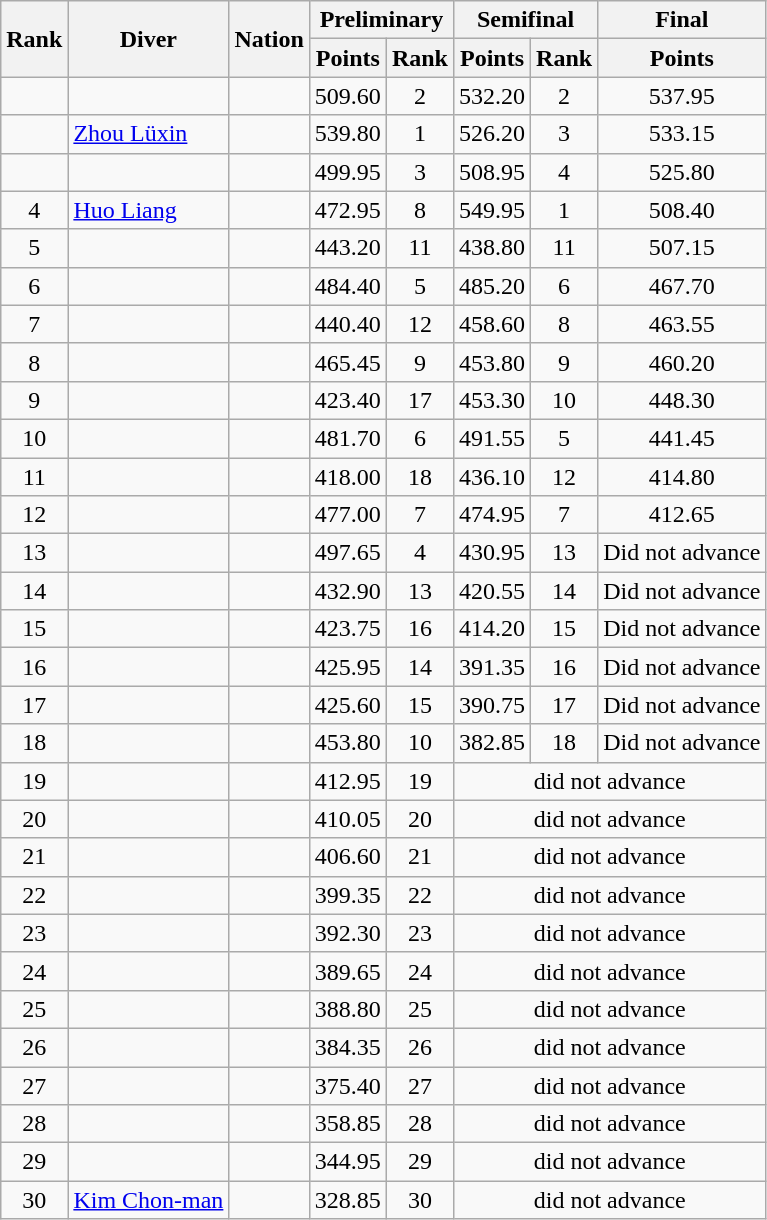<table class="wikitable sortable" style="text-align:center">
<tr>
<th rowspan="2">Rank</th>
<th rowspan="2">Diver</th>
<th rowspan="2">Nation</th>
<th colspan="2">Preliminary</th>
<th colspan="2">Semifinal</th>
<th>Final</th>
</tr>
<tr>
<th>Points</th>
<th>Rank</th>
<th>Points</th>
<th>Rank</th>
<th>Points</th>
</tr>
<tr>
<td></td>
<td align=left></td>
<td align=left></td>
<td>509.60</td>
<td>2</td>
<td>532.20</td>
<td>2</td>
<td>537.95</td>
</tr>
<tr>
<td></td>
<td align=left><a href='#'>Zhou Lüxin</a></td>
<td align=left></td>
<td>539.80</td>
<td>1</td>
<td>526.20</td>
<td>3</td>
<td>533.15</td>
</tr>
<tr>
<td></td>
<td align=left></td>
<td align=left></td>
<td>499.95</td>
<td>3</td>
<td>508.95</td>
<td>4</td>
<td>525.80</td>
</tr>
<tr>
<td>4</td>
<td align=left><a href='#'>Huo Liang</a></td>
<td align=left></td>
<td>472.95</td>
<td>8</td>
<td>549.95</td>
<td>1</td>
<td>508.40</td>
</tr>
<tr>
<td>5</td>
<td align=left></td>
<td align=left></td>
<td>443.20</td>
<td>11</td>
<td>438.80</td>
<td>11</td>
<td>507.15</td>
</tr>
<tr>
<td>6</td>
<td align=left></td>
<td align=left></td>
<td>484.40</td>
<td>5</td>
<td>485.20</td>
<td>6</td>
<td>467.70</td>
</tr>
<tr>
<td>7</td>
<td align=left></td>
<td align=left></td>
<td>440.40</td>
<td>12</td>
<td>458.60</td>
<td>8</td>
<td>463.55</td>
</tr>
<tr>
<td>8</td>
<td align=left></td>
<td align=left></td>
<td>465.45</td>
<td>9</td>
<td>453.80</td>
<td>9</td>
<td>460.20</td>
</tr>
<tr>
<td>9</td>
<td align=left></td>
<td align=left></td>
<td>423.40</td>
<td>17</td>
<td>453.30</td>
<td>10</td>
<td>448.30</td>
</tr>
<tr>
<td>10</td>
<td align=left></td>
<td align=left></td>
<td>481.70</td>
<td>6</td>
<td>491.55</td>
<td>5</td>
<td>441.45</td>
</tr>
<tr>
<td>11</td>
<td align=left></td>
<td align=left></td>
<td>418.00</td>
<td>18</td>
<td>436.10</td>
<td>12</td>
<td>414.80</td>
</tr>
<tr>
<td>12</td>
<td align=left></td>
<td align=left></td>
<td>477.00</td>
<td>7</td>
<td>474.95</td>
<td>7</td>
<td>412.65</td>
</tr>
<tr>
<td>13</td>
<td align=left></td>
<td align=left></td>
<td>497.65</td>
<td>4</td>
<td>430.95</td>
<td>13</td>
<td>Did not advance</td>
</tr>
<tr>
<td>14</td>
<td align=left></td>
<td align=left></td>
<td>432.90</td>
<td>13</td>
<td>420.55</td>
<td>14</td>
<td>Did not advance</td>
</tr>
<tr>
<td>15</td>
<td align=left></td>
<td align=left></td>
<td>423.75</td>
<td>16</td>
<td>414.20</td>
<td>15</td>
<td>Did not advance</td>
</tr>
<tr>
<td>16</td>
<td align=left></td>
<td align=left></td>
<td>425.95</td>
<td>14</td>
<td>391.35</td>
<td>16</td>
<td>Did not advance</td>
</tr>
<tr>
<td>17</td>
<td align=left></td>
<td align=left></td>
<td>425.60</td>
<td>15</td>
<td>390.75</td>
<td>17</td>
<td>Did not advance</td>
</tr>
<tr>
<td>18</td>
<td align=left></td>
<td align=left></td>
<td>453.80</td>
<td>10</td>
<td>382.85</td>
<td>18</td>
<td>Did not advance</td>
</tr>
<tr>
<td>19</td>
<td align=left></td>
<td align=left></td>
<td>412.95</td>
<td>19</td>
<td colspan=3>did not advance</td>
</tr>
<tr>
<td>20</td>
<td align=left></td>
<td align=left></td>
<td>410.05</td>
<td>20</td>
<td colspan=3>did not advance</td>
</tr>
<tr>
<td>21</td>
<td align=left></td>
<td align=left></td>
<td>406.60</td>
<td>21</td>
<td colspan=3>did not advance</td>
</tr>
<tr>
<td>22</td>
<td align=left></td>
<td align=left></td>
<td>399.35</td>
<td>22</td>
<td colspan=3>did not advance</td>
</tr>
<tr>
<td>23</td>
<td align=left></td>
<td align=left></td>
<td>392.30</td>
<td>23</td>
<td colspan=3>did not advance</td>
</tr>
<tr>
<td>24</td>
<td align=left></td>
<td align=left></td>
<td>389.65</td>
<td>24</td>
<td colspan=3>did not advance</td>
</tr>
<tr>
<td>25</td>
<td align=left></td>
<td align=left></td>
<td>388.80</td>
<td>25</td>
<td colspan=3>did not advance</td>
</tr>
<tr>
<td>26</td>
<td align=left></td>
<td align=left></td>
<td>384.35</td>
<td>26</td>
<td colspan=3>did not advance</td>
</tr>
<tr>
<td>27</td>
<td align=left></td>
<td align=left></td>
<td>375.40</td>
<td>27</td>
<td colspan=3>did not advance</td>
</tr>
<tr>
<td>28</td>
<td align=left></td>
<td align=left></td>
<td>358.85</td>
<td>28</td>
<td colspan=3>did not advance</td>
</tr>
<tr>
<td>29</td>
<td align=left></td>
<td align=left></td>
<td>344.95</td>
<td>29</td>
<td colspan=3>did not advance</td>
</tr>
<tr>
<td>30</td>
<td align=left><a href='#'>Kim Chon-man</a></td>
<td align=left></td>
<td>328.85</td>
<td>30</td>
<td colspan=3>did not advance</td>
</tr>
</table>
